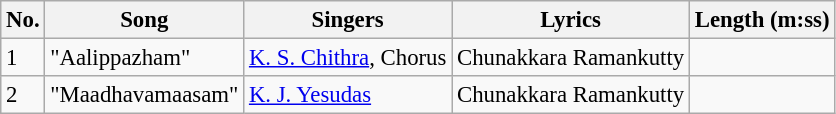<table class="wikitable" style="font-size:95%;">
<tr>
<th>No.</th>
<th>Song</th>
<th>Singers</th>
<th>Lyrics</th>
<th>Length (m:ss)</th>
</tr>
<tr>
<td>1</td>
<td>"Aalippazham"</td>
<td><a href='#'>K. S. Chithra</a>, Chorus</td>
<td>Chunakkara Ramankutty</td>
<td></td>
</tr>
<tr>
<td>2</td>
<td>"Maadhavamaasam"</td>
<td><a href='#'>K. J. Yesudas</a></td>
<td>Chunakkara Ramankutty</td>
<td></td>
</tr>
</table>
